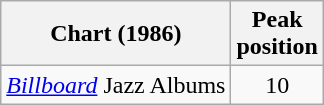<table class="wikitable">
<tr>
<th>Chart (1986)</th>
<th>Peak<br>position</th>
</tr>
<tr>
<td><em><a href='#'>Billboard</a></em> Jazz Albums</td>
<td align=center>10</td>
</tr>
</table>
